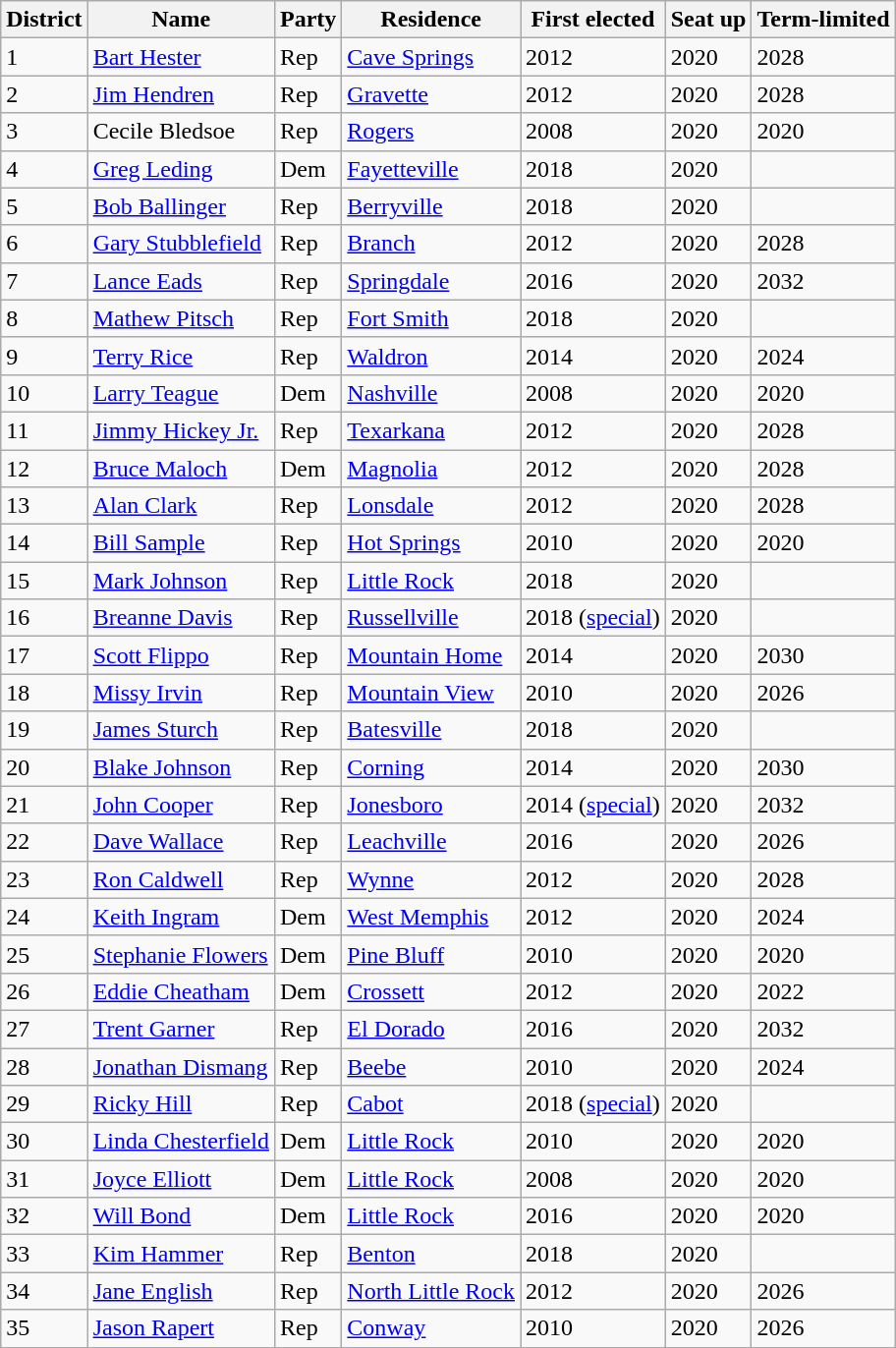<table class="wikitable sortable">
<tr>
<th>District</th>
<th>Name</th>
<th>Party</th>
<th>Residence</th>
<th>First elected</th>
<th>Seat up</th>
<th>Term-limited</th>
</tr>
<tr>
<td>1</td>
<td><a href='#'>Bart Hester</a></td>
<td>Rep</td>
<td><a href='#'>Cave Springs</a></td>
<td>2012</td>
<td>2020</td>
<td>2028</td>
</tr>
<tr>
<td>2</td>
<td><a href='#'>Jim Hendren</a></td>
<td>Rep</td>
<td><a href='#'>Gravette</a></td>
<td>2012</td>
<td>2020</td>
<td>2028</td>
</tr>
<tr>
<td>3</td>
<td>Cecile Bledsoe</td>
<td>Rep</td>
<td><a href='#'>Rogers</a></td>
<td>2008</td>
<td>2020</td>
<td>2020</td>
</tr>
<tr>
<td>4</td>
<td><a href='#'>Greg Leding</a></td>
<td>Dem</td>
<td><a href='#'>Fayetteville</a></td>
<td>2018</td>
<td>2020</td>
<td></td>
</tr>
<tr>
<td>5</td>
<td><a href='#'>Bob Ballinger</a></td>
<td>Rep</td>
<td><a href='#'>Berryville</a></td>
<td>2018</td>
<td>2020</td>
<td></td>
</tr>
<tr>
<td>6</td>
<td><a href='#'>Gary Stubblefield</a></td>
<td>Rep</td>
<td><a href='#'>Branch</a></td>
<td>2012</td>
<td>2020</td>
<td>2028</td>
</tr>
<tr>
<td>7</td>
<td><a href='#'>Lance Eads</a></td>
<td>Rep</td>
<td><a href='#'>Springdale</a></td>
<td>2016</td>
<td>2020</td>
<td>2032</td>
</tr>
<tr>
<td>8</td>
<td><a href='#'>Mathew Pitsch</a></td>
<td>Rep</td>
<td><a href='#'>Fort Smith</a></td>
<td>2018</td>
<td>2020</td>
<td></td>
</tr>
<tr>
<td>9</td>
<td><a href='#'>Terry Rice</a></td>
<td>Rep</td>
<td><a href='#'>Waldron</a></td>
<td>2014</td>
<td>2020</td>
<td>2024</td>
</tr>
<tr>
<td>10</td>
<td><a href='#'>Larry Teague</a></td>
<td>Dem</td>
<td><a href='#'>Nashville</a></td>
<td>2008</td>
<td>2020</td>
<td>2020</td>
</tr>
<tr>
<td>11</td>
<td><a href='#'>Jimmy Hickey Jr.</a></td>
<td>Rep</td>
<td><a href='#'>Texarkana</a></td>
<td>2012</td>
<td>2020</td>
<td>2028</td>
</tr>
<tr>
<td>12</td>
<td><a href='#'>Bruce Maloch</a></td>
<td>Dem</td>
<td><a href='#'>Magnolia</a></td>
<td>2012</td>
<td>2020</td>
<td>2028</td>
</tr>
<tr>
<td>13</td>
<td><a href='#'>Alan Clark</a></td>
<td>Rep</td>
<td><a href='#'>Lonsdale</a></td>
<td>2012</td>
<td>2020</td>
<td>2028</td>
</tr>
<tr>
<td>14</td>
<td><a href='#'>Bill Sample</a></td>
<td>Rep</td>
<td><a href='#'>Hot Springs</a></td>
<td>2010</td>
<td>2020</td>
<td>2020</td>
</tr>
<tr>
<td>15</td>
<td><a href='#'>Mark Johnson</a></td>
<td>Rep</td>
<td><a href='#'>Little Rock</a></td>
<td>2018</td>
<td>2020</td>
<td></td>
</tr>
<tr>
<td>16</td>
<td><a href='#'>Breanne Davis</a></td>
<td>Rep</td>
<td><a href='#'>Russellville</a></td>
<td>2018 (<a href='#'>special</a>)</td>
<td>2020</td>
<td></td>
</tr>
<tr>
<td>17</td>
<td><a href='#'>Scott Flippo</a></td>
<td>Rep</td>
<td><a href='#'>Mountain Home</a></td>
<td>2014</td>
<td>2020</td>
<td>2030</td>
</tr>
<tr>
<td>18</td>
<td><a href='#'>Missy Irvin</a></td>
<td>Rep</td>
<td><a href='#'>Mountain View</a></td>
<td>2010</td>
<td>2020</td>
<td>2026</td>
</tr>
<tr>
<td>19</td>
<td><a href='#'>James Sturch</a></td>
<td>Rep</td>
<td><a href='#'>Batesville</a></td>
<td>2018</td>
<td>2020</td>
<td></td>
</tr>
<tr>
<td>20</td>
<td><a href='#'>Blake Johnson</a></td>
<td>Rep</td>
<td><a href='#'>Corning</a></td>
<td>2014</td>
<td>2020</td>
<td>2030</td>
</tr>
<tr>
<td>21</td>
<td><a href='#'>John Cooper</a></td>
<td>Rep</td>
<td><a href='#'>Jonesboro</a></td>
<td>2014 (<a href='#'>special</a>)</td>
<td>2020</td>
<td>2032</td>
</tr>
<tr>
<td>22</td>
<td><a href='#'>Dave Wallace</a></td>
<td>Rep</td>
<td><a href='#'>Leachville</a></td>
<td>2016</td>
<td>2020</td>
<td>2026</td>
</tr>
<tr>
<td>23</td>
<td><a href='#'>Ron Caldwell</a></td>
<td>Rep</td>
<td><a href='#'>Wynne</a></td>
<td>2012</td>
<td>2020</td>
<td>2028</td>
</tr>
<tr>
<td>24</td>
<td><a href='#'>Keith Ingram</a></td>
<td>Dem</td>
<td><a href='#'>West Memphis</a></td>
<td>2012</td>
<td>2020</td>
<td>2024</td>
</tr>
<tr>
<td>25</td>
<td><a href='#'>Stephanie Flowers</a></td>
<td>Dem</td>
<td><a href='#'>Pine Bluff</a></td>
<td>2010</td>
<td>2020</td>
<td>2020</td>
</tr>
<tr>
<td>26</td>
<td><a href='#'>Eddie Cheatham</a></td>
<td>Dem</td>
<td><a href='#'>Crossett</a></td>
<td>2012</td>
<td>2020</td>
<td>2022</td>
</tr>
<tr>
<td>27</td>
<td><a href='#'>Trent Garner</a></td>
<td>Rep</td>
<td><a href='#'>El Dorado</a></td>
<td>2016</td>
<td>2020</td>
<td>2032</td>
</tr>
<tr>
<td>28</td>
<td><a href='#'>Jonathan Dismang</a></td>
<td>Rep</td>
<td><a href='#'>Beebe</a></td>
<td>2010</td>
<td>2020</td>
<td>2024</td>
</tr>
<tr>
<td>29</td>
<td><a href='#'>Ricky Hill</a></td>
<td>Rep</td>
<td><a href='#'>Cabot</a></td>
<td>2018 (<a href='#'>special</a>)</td>
<td>2020</td>
<td></td>
</tr>
<tr>
<td>30</td>
<td><a href='#'>Linda Chesterfield</a></td>
<td>Dem</td>
<td><a href='#'>Little Rock</a></td>
<td>2010</td>
<td>2020</td>
<td>2020</td>
</tr>
<tr>
<td>31</td>
<td><a href='#'>Joyce Elliott</a></td>
<td>Dem</td>
<td><a href='#'>Little Rock</a></td>
<td>2008</td>
<td>2020</td>
<td>2020</td>
</tr>
<tr>
<td>32</td>
<td><a href='#'>Will Bond</a></td>
<td>Dem</td>
<td><a href='#'>Little Rock</a></td>
<td>2016</td>
<td>2020</td>
<td>2020</td>
</tr>
<tr>
<td>33</td>
<td><a href='#'>Kim Hammer</a></td>
<td>Rep</td>
<td><a href='#'>Benton</a></td>
<td>2018</td>
<td>2020</td>
<td></td>
</tr>
<tr>
<td>34</td>
<td><a href='#'>Jane English</a></td>
<td>Rep</td>
<td><a href='#'>North Little Rock</a></td>
<td>2012</td>
<td>2020</td>
<td>2026</td>
</tr>
<tr>
<td>35</td>
<td><a href='#'>Jason Rapert</a></td>
<td>Rep</td>
<td><a href='#'>Conway</a></td>
<td>2010</td>
<td>2020</td>
<td>2026</td>
</tr>
</table>
